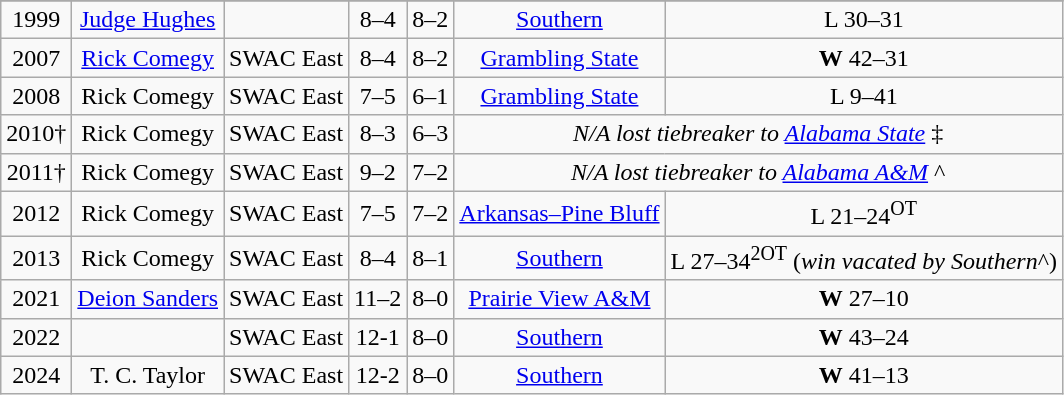<table class="wikitable" style="text-align:center;">
<tr>
</tr>
<tr>
<td>1999</td>
<td><a href='#'>Judge Hughes</a></td>
<td></td>
<td>8–4</td>
<td>8–2</td>
<td><a href='#'>Southern</a></td>
<td>L 30–31</td>
</tr>
<tr>
<td>2007</td>
<td><a href='#'>Rick Comegy</a></td>
<td>SWAC East</td>
<td>8–4</td>
<td>8–2</td>
<td><a href='#'>Grambling State</a></td>
<td><strong>W</strong> 42–31</td>
</tr>
<tr>
<td>2008</td>
<td>Rick Comegy</td>
<td>SWAC East</td>
<td>7–5</td>
<td>6–1</td>
<td><a href='#'>Grambling State</a></td>
<td>L 9–41</td>
</tr>
<tr>
<td>2010†</td>
<td>Rick Comegy</td>
<td>SWAC East</td>
<td>8–3</td>
<td>6–3</td>
<td colspan=2><em>N/A lost tiebreaker to <a href='#'>Alabama State</a></em> ‡</td>
</tr>
<tr>
<td>2011†</td>
<td>Rick Comegy</td>
<td>SWAC East</td>
<td>9–2</td>
<td>7–2</td>
<td colspan=2><em>N/A lost tiebreaker to <a href='#'>Alabama A&M</a></em> ^</td>
</tr>
<tr>
<td>2012</td>
<td>Rick Comegy</td>
<td>SWAC East</td>
<td>7–5</td>
<td>7–2</td>
<td><a href='#'>Arkansas–Pine Bluff</a></td>
<td>L 21–24<sup>OT</sup></td>
</tr>
<tr>
<td>2013</td>
<td>Rick Comegy</td>
<td>SWAC East</td>
<td>8–4</td>
<td>8–1</td>
<td><a href='#'>Southern</a></td>
<td>L 27–34<sup>2OT</sup> (<em>win vacated by Southern</em>^)</td>
</tr>
<tr>
<td>2021</td>
<td><a href='#'>Deion Sanders</a></td>
<td>SWAC East</td>
<td>11–2</td>
<td>8–0</td>
<td><a href='#'>Prairie View A&M</a></td>
<td><strong>W</strong> 27–10</td>
</tr>
<tr>
<td>2022</td>
<td></td>
<td>SWAC East</td>
<td>12-1</td>
<td>8–0</td>
<td><a href='#'>Southern</a></td>
<td><strong>W</strong> 43–24</td>
</tr>
<tr>
<td>2024</td>
<td>T. C. Taylor</td>
<td>SWAC East</td>
<td>12-2</td>
<td>8–0</td>
<td><a href='#'>Southern</a></td>
<td><strong>W</strong> 41–13</td>
</tr>
</table>
